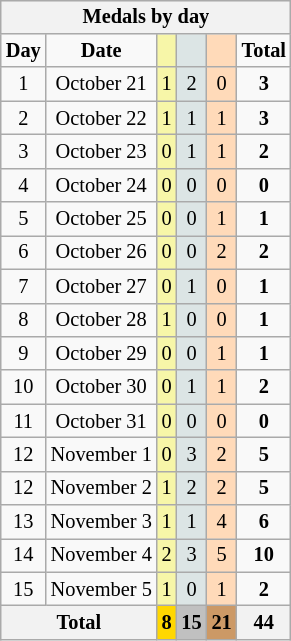<table class=wikitable style="font-size:85%; float:right;text-align:center">
<tr>
<th colspan=7>Medals by day</th>
</tr>
<tr>
<td><strong>Day</strong></td>
<td><strong>Date</strong></td>
<td bgcolor=F7F6A8></td>
<td bgcolor=DCE5E5></td>
<td bgcolor=FFDAB9></td>
<td><strong>Total</strong></td>
</tr>
<tr>
<td>1</td>
<td>October 21</td>
<td bgcolor=F7F6A8>1</td>
<td bgcolor=DCE5E5>2</td>
<td bgcolor=FFDAB9>0</td>
<td><strong>3</strong></td>
</tr>
<tr>
<td>2</td>
<td>October 22</td>
<td bgcolor=F7F6A8>1</td>
<td bgcolor=DCE5E5>1</td>
<td bgcolor=FFDAB9>1</td>
<td><strong>3</strong></td>
</tr>
<tr>
<td>3</td>
<td>October 23</td>
<td bgcolor=F7F6A8>0</td>
<td bgcolor=DCE5E5>1</td>
<td bgcolor=FFDAB9>1</td>
<td><strong>2</strong></td>
</tr>
<tr>
<td>4</td>
<td>October 24</td>
<td bgcolor=F7F6A8>0</td>
<td bgcolor=DCE5E5>0</td>
<td bgcolor=FFDAB9>0</td>
<td><strong>0</strong></td>
</tr>
<tr>
<td>5</td>
<td>October 25</td>
<td bgcolor=F7F6A8>0</td>
<td bgcolor=DCE5E5>0</td>
<td bgcolor=FFDAB9>1</td>
<td><strong>1</strong></td>
</tr>
<tr>
<td>6</td>
<td>October 26</td>
<td bgcolor=F7F6A8>0</td>
<td bgcolor=DCE5E5>0</td>
<td bgcolor=FFDAB9>2</td>
<td><strong>2</strong></td>
</tr>
<tr>
<td>7</td>
<td>October 27</td>
<td bgcolor=F7F6A8>0</td>
<td bgcolor=DCE5E5>1</td>
<td bgcolor=FFDAB9>0</td>
<td><strong>1</strong></td>
</tr>
<tr>
<td>8</td>
<td>October 28</td>
<td bgcolor=F7F6A8>1</td>
<td bgcolor=DCE5E5>0</td>
<td bgcolor=FFDAB9>0</td>
<td><strong>1</strong></td>
</tr>
<tr>
<td>9</td>
<td>October 29</td>
<td bgcolor=F7F6A8>0</td>
<td bgcolor=DCE5E5>0</td>
<td bgcolor=FFDAB9>1</td>
<td><strong>1</strong></td>
</tr>
<tr>
<td>10</td>
<td>October 30</td>
<td bgcolor=F7F6A8>0</td>
<td bgcolor=DCE5E5>1</td>
<td bgcolor=FFDAB9>1</td>
<td><strong>2</strong></td>
</tr>
<tr>
<td>11</td>
<td>October 31</td>
<td bgcolor=F7F6A8>0</td>
<td bgcolor=DCE5E5>0</td>
<td bgcolor=FFDAB9>0</td>
<td><strong>0</strong></td>
</tr>
<tr>
<td>12</td>
<td>November 1</td>
<td bgcolor=F7F6A8>0</td>
<td bgcolor=DCE5E5>3</td>
<td bgcolor=FFDAB9>2</td>
<td><strong>5</strong></td>
</tr>
<tr>
<td>12</td>
<td>November 2</td>
<td bgcolor=F7F6A8>1</td>
<td bgcolor=DCE5E5>2</td>
<td bgcolor=FFDAB9>2</td>
<td><strong>5</strong></td>
</tr>
<tr>
<td>13</td>
<td>November 3</td>
<td bgcolor=F7F6A8>1</td>
<td bgcolor=DCE5E5>1</td>
<td bgcolor=FFDAB9>4</td>
<td><strong>6</strong></td>
</tr>
<tr>
<td>14</td>
<td>November 4</td>
<td bgcolor=F7F6A8>2</td>
<td bgcolor=DCE5E5>3</td>
<td bgcolor=FFDAB9>5</td>
<td><strong>10</strong></td>
</tr>
<tr>
<td>15</td>
<td>November 5</td>
<td bgcolor=F7F6A8>1</td>
<td bgcolor=DCE5E5>0</td>
<td bgcolor=FFDAB9>1</td>
<td><strong>2</strong></td>
</tr>
<tr>
<th colspan=2>Total</th>
<th style=background:gold>8</th>
<th style=background:silver>15</th>
<th style=background:#C96>21</th>
<th>44</th>
</tr>
</table>
